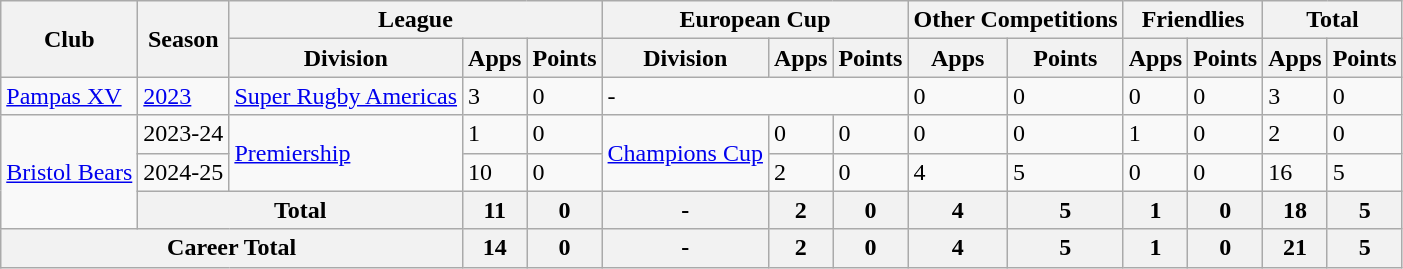<table class="wikitable">
<tr>
<th rowspan="2">Club</th>
<th rowspan="2">Season</th>
<th colspan="3">League</th>
<th colspan="3">European Cup</th>
<th colspan="2">Other Competitions</th>
<th colspan="2">Friendlies</th>
<th colspan="2">Total</th>
</tr>
<tr>
<th>Division</th>
<th>Apps</th>
<th>Points</th>
<th>Division</th>
<th>Apps</th>
<th>Points</th>
<th>Apps</th>
<th>Points</th>
<th>Apps</th>
<th>Points</th>
<th>Apps</th>
<th>Points</th>
</tr>
<tr>
<td><a href='#'>Pampas XV</a></td>
<td><a href='#'>2023</a></td>
<td><a href='#'>Super Rugby Americas</a></td>
<td>3</td>
<td>0</td>
<td colspan="3">-</td>
<td>0</td>
<td>0</td>
<td>0</td>
<td>0</td>
<td>3</td>
<td>0</td>
</tr>
<tr>
<td rowspan="3"><a href='#'>Bristol Bears</a></td>
<td>2023-24</td>
<td rowspan="2"><a href='#'>Premiership</a></td>
<td>1</td>
<td>0</td>
<td rowspan="2"><a href='#'>Champions Cup</a></td>
<td>0</td>
<td>0</td>
<td>0</td>
<td>0</td>
<td>1</td>
<td>0</td>
<td>2</td>
<td>0</td>
</tr>
<tr>
<td>2024-25</td>
<td>10</td>
<td>0</td>
<td>2</td>
<td>0</td>
<td>4</td>
<td>5</td>
<td>0</td>
<td>0</td>
<td>16</td>
<td>5</td>
</tr>
<tr>
<th colspan="2">Total</th>
<th>11</th>
<th>0</th>
<th>-</th>
<th>2</th>
<th>0</th>
<th>4</th>
<th>5</th>
<th>1</th>
<th>0</th>
<th>18</th>
<th>5</th>
</tr>
<tr>
<th colspan="3">Career Total</th>
<th>14</th>
<th>0</th>
<th>-</th>
<th>2</th>
<th>0</th>
<th>4</th>
<th>5</th>
<th>1</th>
<th>0</th>
<th>21</th>
<th>5</th>
</tr>
</table>
